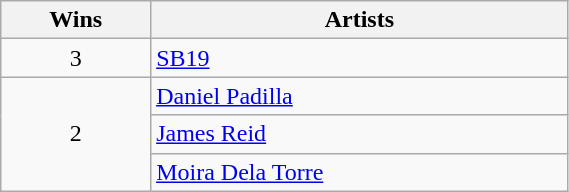<table class="wikitable"  style="width:30%;">
<tr>
<th scope="col">Wins</th>
<th scope="col">Artists</th>
</tr>
<tr>
<td align=center>3</td>
<td><a href='#'>SB19</a></td>
</tr>
<tr>
<td rowspan="3" align="center">2</td>
<td><a href='#'>Daniel Padilla</a></td>
</tr>
<tr>
<td><a href='#'>James Reid</a></td>
</tr>
<tr>
<td><a href='#'>Moira Dela Torre</a></td>
</tr>
</table>
